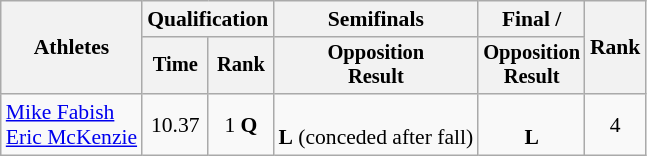<table class="wikitable" style="font-size:90%;text-align:center;">
<tr>
<th rowspan=2>Athletes</th>
<th colspan=2>Qualification</th>
<th>Semifinals</th>
<th>Final / </th>
<th rowspan=2>Rank</th>
</tr>
<tr style="font-size:95%">
<th>Time</th>
<th>Rank</th>
<th>Opposition<br>Result</th>
<th>Opposition<br>Result</th>
</tr>
<tr>
<td style="text-align:left;"><a href='#'>Mike Fabish</a><br><a href='#'>Eric McKenzie</a></td>
<td>10.37</td>
<td>1 <strong>Q</strong></td>
<td><br><strong>L</strong> (conceded after fall)</td>
<td><br><strong>L</strong> </td>
<td>4</td>
</tr>
</table>
